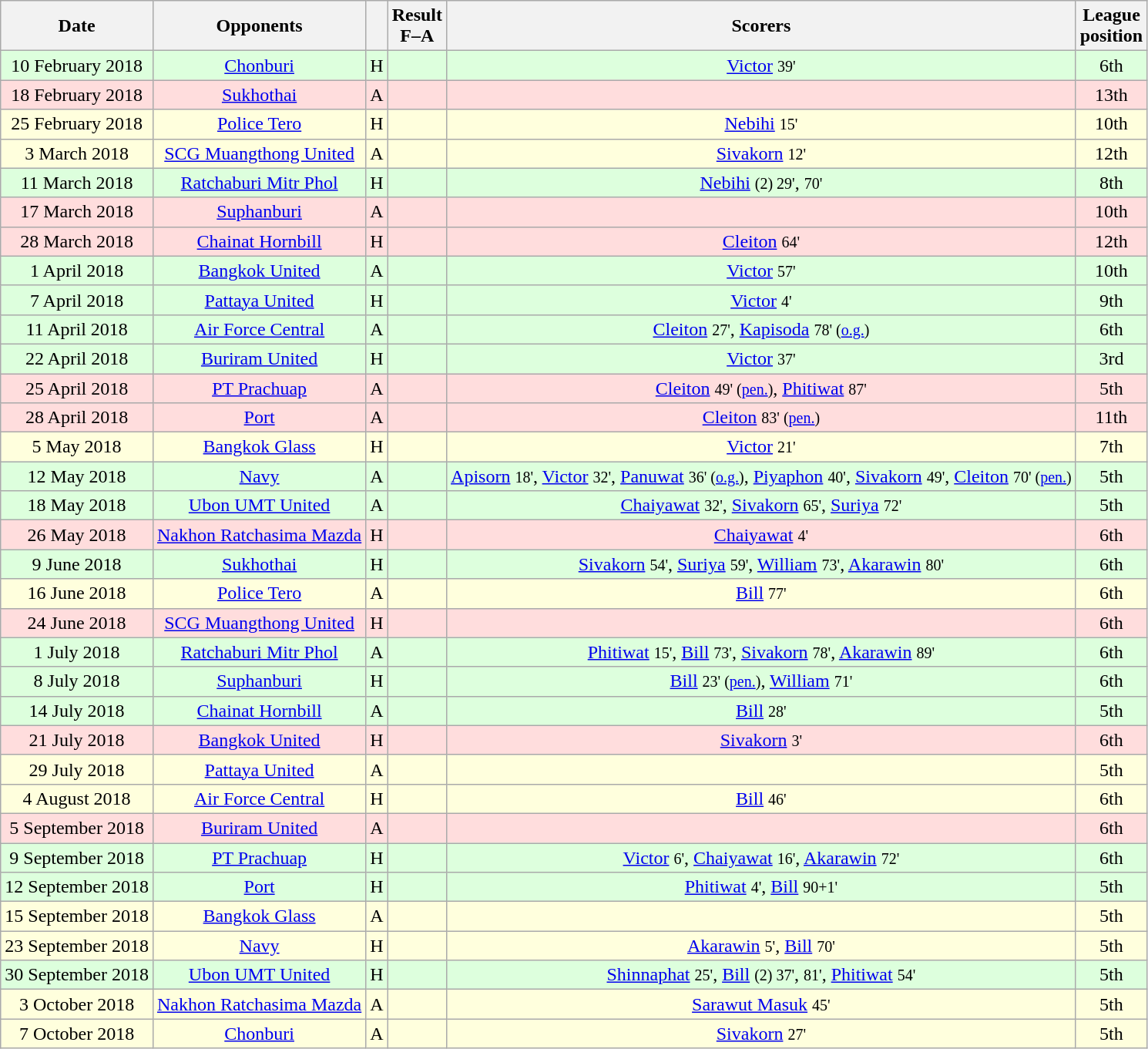<table class="wikitable" style="text-align:center">
<tr>
<th>Date</th>
<th>Opponents</th>
<th></th>
<th>Result<br>F–A</th>
<th>Scorers</th>
<th>League<br>position</th>
</tr>
<tr bgcolor="#ddffdd">
<td nowrap>10 February 2018</td>
<td nowrap><a href='#'>Chonburi</a></td>
<td>H</td>
<td nowrap></td>
<td nowrap><a href='#'>Victor</a> <small>39'</small></td>
<td nowrap>6th</td>
</tr>
<tr bgcolor="#ffdddd">
<td nowrap>18 February 2018</td>
<td nowrap><a href='#'>Sukhothai</a></td>
<td>A</td>
<td nowrap></td>
<td nowrap></td>
<td nowrap>13th</td>
</tr>
<tr bgcolor="#ffffdd">
<td nowrap>25 February 2018</td>
<td nowrap><a href='#'>Police Tero</a></td>
<td>H</td>
<td nowrap></td>
<td nowrap><a href='#'>Nebihi</a> <small>15'</small></td>
<td nowrap>10th</td>
</tr>
<tr bgcolor="#ffffdd">
<td nowrap>3 March 2018</td>
<td nowrap><a href='#'>SCG Muangthong United</a></td>
<td>A</td>
<td nowrap> </td>
<td nowrap><a href='#'>Sivakorn</a> <small>12'</small></td>
<td nowrap>12th</td>
</tr>
<tr bgcolor="#ddffdd">
<td nowrap>11 March 2018</td>
<td nowrap><a href='#'>Ratchaburi Mitr Phol</a></td>
<td>H</td>
<td nowrap></td>
<td nowrap><a href='#'>Nebihi</a> <small>(2) 29'</small>, <small>70'</small></td>
<td nowrap>8th</td>
</tr>
<tr bgcolor="#ffdddd">
<td nowrap>17 March 2018</td>
<td nowrap><a href='#'>Suphanburi</a></td>
<td>A</td>
<td nowrap></td>
<td nowrap></td>
<td nowrap>10th</td>
</tr>
<tr bgcolor="#ffdddd">
<td nowrap>28 March 2018</td>
<td nowrap><a href='#'>Chainat Hornbill</a></td>
<td>H</td>
<td nowrap></td>
<td nowrap><a href='#'>Cleiton</a> <small>64'</small></td>
<td nowrap>12th</td>
</tr>
<tr bgcolor="#ddffdd">
<td nowrap>1 April 2018</td>
<td nowrap><a href='#'>Bangkok United</a></td>
<td>A</td>
<td nowrap> </td>
<td nowrap><a href='#'>Victor</a> <small>57'</small></td>
<td nowrap>10th</td>
</tr>
<tr bgcolor="#ddffdd">
<td nowrap>7 April 2018</td>
<td nowrap><a href='#'>Pattaya United</a></td>
<td>H</td>
<td nowrap></td>
<td nowrap><a href='#'>Victor</a> <small>4'</small></td>
<td nowrap>9th</td>
</tr>
<tr bgcolor="#ddffdd">
<td nowrap>11 April 2018</td>
<td nowrap><a href='#'>Air Force Central</a></td>
<td>A</td>
<td nowrap></td>
<td nowrap><a href='#'>Cleiton</a> <small>27'</small>, <a href='#'>Kapisoda</a> <small>78' (<a href='#'>o.g.</a>)</small></td>
<td nowrap>6th</td>
</tr>
<tr bgcolor="#ddffdd">
<td nowrap>22 April 2018</td>
<td nowrap><a href='#'>Buriram United</a></td>
<td>H</td>
<td nowrap></td>
<td nowrap><a href='#'>Victor</a> <small>37'</small></td>
<td nowrap>3rd</td>
</tr>
<tr bgcolor="#ffdddd">
<td nowrap>25 April 2018</td>
<td nowrap><a href='#'>PT Prachuap</a></td>
<td>A</td>
<td nowrap></td>
<td nowrap><a href='#'>Cleiton</a> <small>49' (<a href='#'>pen.</a>)</small>, <a href='#'>Phitiwat</a> <small>87'</small></td>
<td nowrap>5th</td>
</tr>
<tr bgcolor="#ffdddd">
<td nowrap>28 April 2018</td>
<td nowrap><a href='#'>Port</a></td>
<td>A</td>
<td nowrap></td>
<td nowrap><a href='#'>Cleiton</a> <small>83' (<a href='#'>pen.</a>)</small></td>
<td nowrap>11th</td>
</tr>
<tr bgcolor="#ffffdd">
<td nowrap>5 May 2018</td>
<td nowrap><a href='#'>Bangkok Glass</a></td>
<td>H</td>
<td nowrap></td>
<td nowrap><a href='#'>Victor</a> <small>21'</small></td>
<td nowrap>7th</td>
</tr>
<tr bgcolor="#ddffdd">
<td nowrap>12 May 2018</td>
<td nowrap><a href='#'>Navy</a></td>
<td>A</td>
<td nowrap></td>
<td nowrap><a href='#'>Apisorn</a> <small>18'</small>, <a href='#'>Victor</a> <small>32'</small>, <a href='#'>Panuwat</a> <small>36' (<a href='#'>o.g.</a>)</small>, <a href='#'>Piyaphon</a> <small>40'</small>, <a href='#'>Sivakorn</a> <small>49'</small>, <a href='#'>Cleiton</a> <small>70' (<a href='#'>pen.</a>)</small></td>
<td nowrap>5th</td>
</tr>
<tr bgcolor="#ddffdd">
<td nowrap>18 May 2018</td>
<td nowrap><a href='#'>Ubon UMT United</a></td>
<td>A</td>
<td nowrap></td>
<td nowrap><a href='#'>Chaiyawat</a> <small>32'</small>, <a href='#'>Sivakorn</a> <small>65'</small>, <a href='#'>Suriya</a> <small>72'</small></td>
<td nowrap>5th</td>
</tr>
<tr bgcolor="#ffdddd">
<td nowrap>26 May 2018</td>
<td nowrap><a href='#'>Nakhon Ratchasima Mazda</a></td>
<td>H</td>
<td nowrap></td>
<td nowrap><a href='#'>Chaiyawat</a> <small>4'</small></td>
<td nowrap>6th</td>
</tr>
<tr bgcolor="#ddffdd">
<td nowrap>9 June 2018</td>
<td nowrap><a href='#'>Sukhothai</a></td>
<td>H</td>
<td nowrap></td>
<td nowrap><a href='#'>Sivakorn</a> <small>54'</small>, <a href='#'>Suriya</a> <small>59'</small>, <a href='#'>William</a> <small>73'</small>, <a href='#'>Akarawin</a> <small>80'</small></td>
<td nowrap>6th</td>
</tr>
<tr bgcolor="#ffffdd">
<td nowrap>16 June 2018</td>
<td nowrap><a href='#'>Police Tero</a></td>
<td>A</td>
<td nowrap></td>
<td nowrap><a href='#'>Bill</a> <small>77'</small></td>
<td nowrap>6th</td>
</tr>
<tr bgcolor="#ffdddd">
<td nowrap>24 June 2018</td>
<td nowrap><a href='#'>SCG Muangthong United</a></td>
<td>H</td>
<td nowrap> </td>
<td nowrap></td>
<td nowrap>6th</td>
</tr>
<tr bgcolor="#ddffdd">
<td nowrap>1 July 2018</td>
<td nowrap><a href='#'>Ratchaburi Mitr Phol</a></td>
<td>A</td>
<td nowrap></td>
<td nowrap><a href='#'>Phitiwat</a> <small>15'</small>, <a href='#'>Bill</a> <small>73'</small>, <a href='#'>Sivakorn</a> <small>78'</small>, <a href='#'>Akarawin</a> <small>89'</small></td>
<td nowrap>6th</td>
</tr>
<tr bgcolor="#ddffdd">
<td nowrap>8 July 2018</td>
<td nowrap><a href='#'>Suphanburi</a></td>
<td>H</td>
<td nowrap></td>
<td nowrap><a href='#'>Bill</a> <small>23' (<a href='#'>pen.</a>)</small>, <a href='#'>William</a> <small>71'</small></td>
<td nowrap>6th</td>
</tr>
<tr bgcolor="#ddffdd">
<td nowrap>14 July 2018</td>
<td nowrap><a href='#'>Chainat Hornbill</a></td>
<td>A</td>
<td nowrap></td>
<td nowrap><a href='#'>Bill</a> <small>28'</small></td>
<td nowrap>5th</td>
</tr>
<tr bgcolor="#ffdddd">
<td nowrap>21 July 2018</td>
<td nowrap><a href='#'>Bangkok United</a></td>
<td>H</td>
<td nowrap> </td>
<td nowrap><a href='#'>Sivakorn</a> <small>3'</small></td>
<td nowrap>6th</td>
</tr>
<tr bgcolor="#ffffdd">
<td nowrap>29 July 2018</td>
<td nowrap><a href='#'>Pattaya United</a></td>
<td>A</td>
<td nowrap></td>
<td nowrap></td>
<td nowrap>5th</td>
</tr>
<tr bgcolor="#ffffdd">
<td nowrap>4 August 2018</td>
<td nowrap><a href='#'>Air Force Central</a></td>
<td>H</td>
<td nowrap></td>
<td nowrap><a href='#'>Bill</a> <small>46'</small></td>
<td nowrap>6th</td>
</tr>
<tr bgcolor="#ffdddd">
<td nowrap>5 September 2018</td>
<td nowrap><a href='#'>Buriram United</a></td>
<td>A</td>
<td nowrap></td>
<td nowrap></td>
<td nowrap>6th</td>
</tr>
<tr bgcolor="#ddffdd">
<td nowrap>9 September 2018</td>
<td nowrap><a href='#'>PT Prachuap</a></td>
<td>H</td>
<td nowrap></td>
<td nowrap><a href='#'>Victor</a> <small>6'</small>, <a href='#'>Chaiyawat</a> <small>16'</small>, <a href='#'>Akarawin</a> <small>72'</small></td>
<td nowrap>6th</td>
</tr>
<tr bgcolor="#ddffdd">
<td nowrap>12 September 2018</td>
<td nowrap><a href='#'>Port</a></td>
<td>H</td>
<td nowrap></td>
<td nowrap><a href='#'>Phitiwat</a> <small>4'</small>, <a href='#'>Bill</a> <small>90+1'</small></td>
<td nowrap>5th</td>
</tr>
<tr bgcolor="#ffffdd">
<td nowrap>15 September 2018</td>
<td nowrap><a href='#'>Bangkok Glass</a></td>
<td>A</td>
<td nowrap></td>
<td nowrap></td>
<td nowrap>5th</td>
</tr>
<tr bgcolor="#ffffdd">
<td nowrap>23 September 2018</td>
<td nowrap><a href='#'>Navy</a></td>
<td>H</td>
<td nowrap></td>
<td nowrap><a href='#'>Akarawin</a> <small>5'</small>, <a href='#'>Bill</a> <small>70'</small></td>
<td nowrap>5th</td>
</tr>
<tr bgcolor="#ddffdd">
<td nowrap>30 September 2018</td>
<td nowrap><a href='#'>Ubon UMT United</a></td>
<td>H</td>
<td nowrap></td>
<td nowrap><a href='#'>Shinnaphat</a> <small>25'</small>, <a href='#'>Bill</a> <small>(2) 37'</small>, <small>81'</small>, <a href='#'>Phitiwat</a> <small>54'</small></td>
<td nowrap>5th</td>
</tr>
<tr bgcolor="#ffffdd">
<td nowrap>3 October 2018</td>
<td nowrap><a href='#'>Nakhon Ratchasima Mazda</a></td>
<td>A</td>
<td nowrap></td>
<td nowrap><a href='#'>Sarawut Masuk</a> <small>45'</small></td>
<td nowrap>5th</td>
</tr>
<tr bgcolor="#ffffdd">
<td nowrap>7 October 2018</td>
<td nowrap><a href='#'>Chonburi</a></td>
<td>A</td>
<td nowrap></td>
<td nowrap><a href='#'>Sivakorn</a> <small>27'</small></td>
<td nowrap>5th</td>
</tr>
</table>
